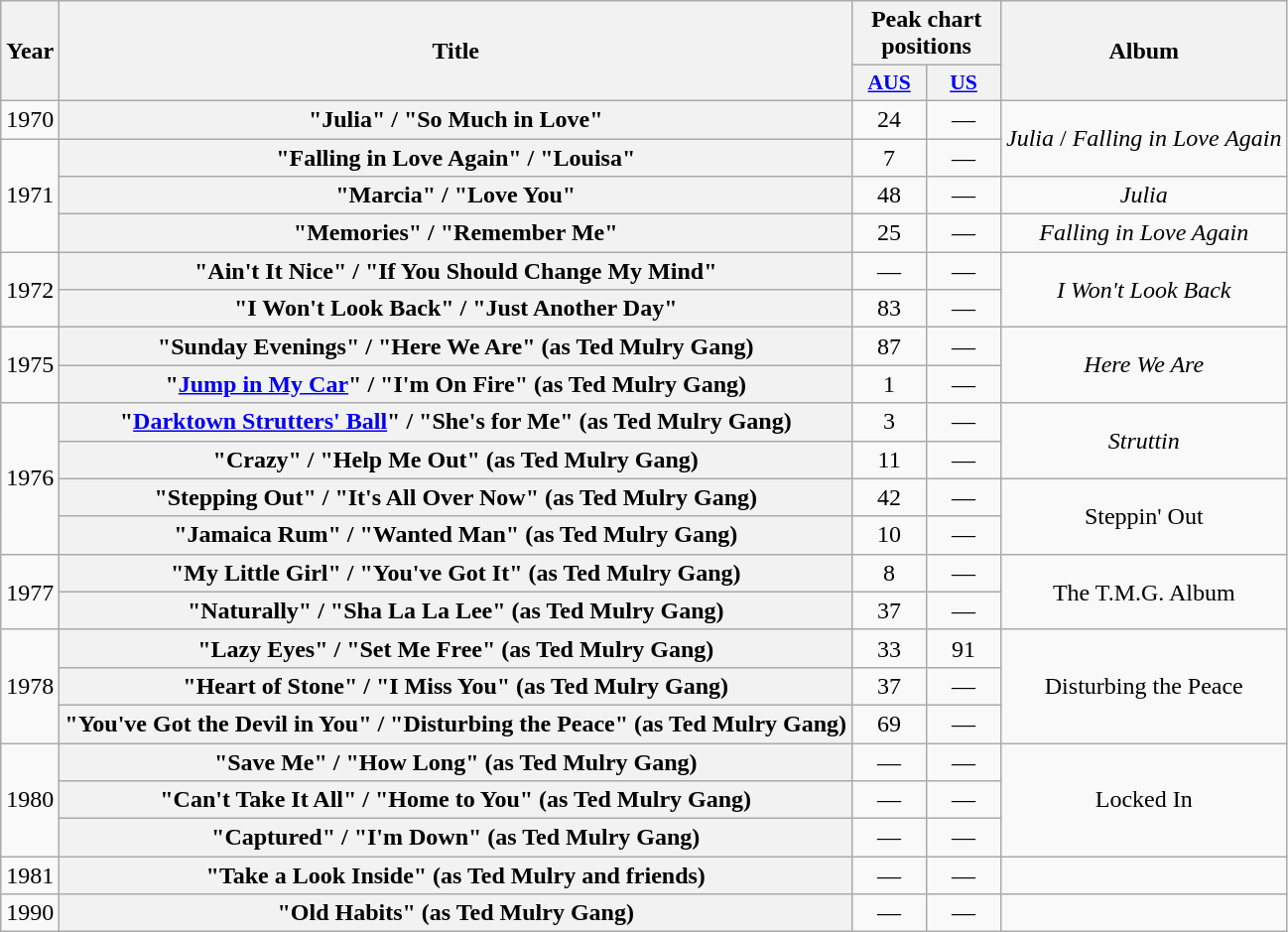<table class="wikitable plainrowheaders" style="text-align:center">
<tr>
<th scope="col" rowspan="2">Year</th>
<th scope="col" rowspan="2">Title</th>
<th scope="col" colspan="2">Peak chart positions</th>
<th scope="col" rowspan="2">Album</th>
</tr>
<tr>
<th scope="col" style="width:3em; font-size:90%"><a href='#'>AUS</a><br></th>
<th scope="col" style="width:3em; font-size:90%"><a href='#'>US</a><br></th>
</tr>
<tr>
<td>1970</td>
<th scope="row">"Julia" / "So Much in Love"</th>
<td>24</td>
<td>—</td>
<td rowspan="2"><em>Julia</em> / <em>Falling in Love Again</em></td>
</tr>
<tr>
<td rowspan="3">1971</td>
<th scope="row">"Falling in Love Again" / "Louisa"</th>
<td>7</td>
<td>—</td>
</tr>
<tr>
<th scope="row">"Marcia" / "Love You"</th>
<td>48</td>
<td>—</td>
<td><em>Julia</em></td>
</tr>
<tr>
<th scope="row">"Memories" / "Remember Me"</th>
<td>25</td>
<td>—</td>
<td><em>Falling in Love Again</em></td>
</tr>
<tr>
<td rowspan="2">1972</td>
<th scope="row">"Ain't It Nice" / "If You Should Change My Mind"</th>
<td>—</td>
<td>—</td>
<td rowspan="2"><em>I Won't Look Back</em></td>
</tr>
<tr>
<th scope="row">"I Won't Look Back" / "Just Another Day"</th>
<td>83</td>
<td>—</td>
</tr>
<tr>
<td rowspan="2">1975</td>
<th scope="row">"Sunday Evenings" / "Here We Are" (as Ted Mulry Gang)</th>
<td>87</td>
<td>—</td>
<td rowspan="2"><em>Here We Are</em></td>
</tr>
<tr>
<th scope="row">"<a href='#'>Jump in My Car</a>" / "I'm On Fire" (as Ted Mulry Gang)</th>
<td>1</td>
<td>—</td>
</tr>
<tr>
<td rowspan="4">1976</td>
<th scope="row">"<a href='#'>Darktown Strutters' Ball</a>" / "She's for Me" (as Ted Mulry Gang)</th>
<td>3</td>
<td>—</td>
<td rowspan="2"><em>Struttin<strong></td>
</tr>
<tr>
<th scope="row">"Crazy" / "Help Me Out" (as Ted Mulry Gang)</th>
<td>11</td>
<td>—</td>
</tr>
<tr>
<th scope="row">"Stepping Out" / "It's All Over Now" (as Ted Mulry Gang)</th>
<td>42</td>
<td>—</td>
<td rowspan="2"></em>Steppin' Out<em></td>
</tr>
<tr>
<th scope="row">"Jamaica Rum" / "Wanted Man" (as Ted Mulry Gang)</th>
<td>10</td>
<td>—</td>
</tr>
<tr>
<td rowspan="2">1977</td>
<th scope="row">"My Little Girl" / "You've Got It" (as Ted Mulry Gang)</th>
<td>8</td>
<td>—</td>
<td rowspan="2"></em>The T.M.G. Album<em></td>
</tr>
<tr>
<th scope="row">"Naturally" / "Sha La La Lee" (as Ted Mulry Gang)</th>
<td>37</td>
<td>—</td>
</tr>
<tr>
<td rowspan="3">1978</td>
<th scope="row">"Lazy Eyes" / "Set Me Free" (as Ted Mulry Gang)</th>
<td>33</td>
<td>91</td>
<td rowspan="3"></em>Disturbing the Peace<em></td>
</tr>
<tr>
<th scope="row">"Heart of Stone" / "I Miss You" (as Ted Mulry Gang)</th>
<td>37</td>
<td>—</td>
</tr>
<tr>
<th scope="row">"You've Got the Devil in You" / "Disturbing the Peace" (as Ted Mulry Gang)</th>
<td>69</td>
<td>—</td>
</tr>
<tr>
<td rowspan="3">1980</td>
<th scope="row">"Save Me" / "How Long" (as Ted Mulry Gang)</th>
<td>—</td>
<td>—</td>
<td rowspan="3"></em>Locked In<em></td>
</tr>
<tr>
<th scope="row">"Can't Take It All" / "Home to You" (as Ted Mulry Gang)</th>
<td>—</td>
<td>—</td>
</tr>
<tr>
<th scope="row">"Captured" / "I'm Down" (as Ted Mulry Gang)</th>
<td>—</td>
<td>—</td>
</tr>
<tr>
<td>1981</td>
<th scope="row">"Take a Look Inside" (as Ted Mulry and friends)</th>
<td>—</td>
<td>—</td>
<td></td>
</tr>
<tr>
<td>1990</td>
<th scope="row">"Old Habits" (as Ted Mulry Gang)</th>
<td>—</td>
<td>—</td>
<td></td>
</tr>
</table>
